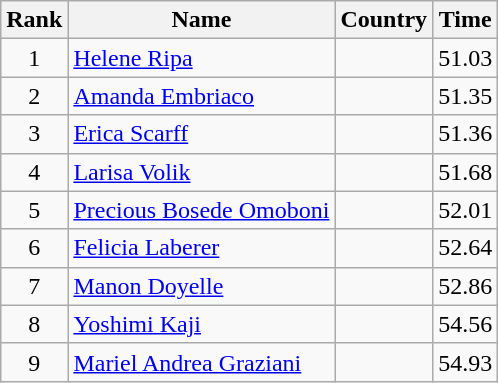<table class="wikitable" style="text-align:center">
<tr>
<th>Rank</th>
<th>Name</th>
<th>Country</th>
<th>Time</th>
</tr>
<tr>
<td>1</td>
<td align="left"><a href='#'>Helene Ripa</a></td>
<td align="left"></td>
<td>51.03</td>
</tr>
<tr>
<td>2</td>
<td align="left"><a href='#'>Amanda Embriaco</a></td>
<td align="left"></td>
<td>51.35</td>
</tr>
<tr>
<td>3</td>
<td align="left"><a href='#'>Erica Scarff</a></td>
<td align="left"></td>
<td>51.36</td>
</tr>
<tr>
<td>4</td>
<td align="left"><a href='#'>Larisa Volik</a></td>
<td align="left"></td>
<td>51.68</td>
</tr>
<tr>
<td>5</td>
<td align="left"><a href='#'>Precious Bosede Omoboni</a></td>
<td align="left"></td>
<td>52.01</td>
</tr>
<tr>
<td>6</td>
<td align="left"><a href='#'>Felicia Laberer</a></td>
<td align="left"></td>
<td>52.64</td>
</tr>
<tr>
<td>7</td>
<td align="left"><a href='#'>Manon Doyelle</a></td>
<td align="left"></td>
<td>52.86</td>
</tr>
<tr>
<td>8</td>
<td align="left"><a href='#'>Yoshimi Kaji</a></td>
<td align="left"></td>
<td>54.56</td>
</tr>
<tr>
<td>9</td>
<td align="left"><a href='#'>Mariel Andrea Graziani</a></td>
<td align="left"></td>
<td>54.93</td>
</tr>
</table>
